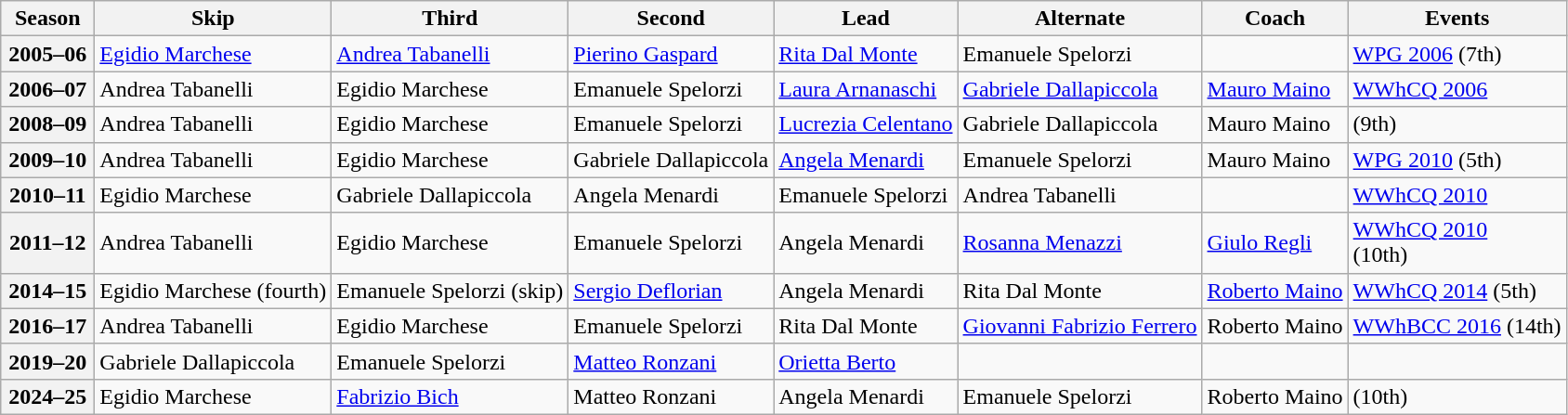<table class="wikitable">
<tr>
<th scope="col" width=60>Season</th>
<th scope="col">Skip</th>
<th scope="col">Third</th>
<th scope="col">Second</th>
<th scope="col">Lead</th>
<th scope="col">Alternate</th>
<th scope="col">Coach</th>
<th scope="col">Events</th>
</tr>
<tr>
<th scope="row">2005–06</th>
<td><a href='#'>Egidio Marchese</a></td>
<td><a href='#'>Andrea Tabanelli</a></td>
<td><a href='#'>Pierino Gaspard</a></td>
<td><a href='#'>Rita Dal Monte</a></td>
<td>Emanuele Spelorzi</td>
<td></td>
<td><a href='#'>WPG 2006</a> (7th)</td>
</tr>
<tr>
<th scope="row">2006–07</th>
<td>Andrea Tabanelli</td>
<td>Egidio Marchese</td>
<td>Emanuele Spelorzi</td>
<td><a href='#'>Laura Arnanaschi</a></td>
<td><a href='#'>Gabriele Dallapiccola</a></td>
<td><a href='#'>Mauro Maino</a></td>
<td><a href='#'>WWhCQ 2006</a> </td>
</tr>
<tr>
<th scope="row">2008–09</th>
<td>Andrea Tabanelli</td>
<td>Egidio Marchese</td>
<td>Emanuele Spelorzi</td>
<td><a href='#'>Lucrezia Celentano</a></td>
<td>Gabriele Dallapiccola</td>
<td>Mauro Maino</td>
<td> (9th)</td>
</tr>
<tr>
<th scope="row">2009–10</th>
<td>Andrea Tabanelli</td>
<td>Egidio Marchese</td>
<td>Gabriele Dallapiccola</td>
<td><a href='#'>Angela Menardi</a></td>
<td>Emanuele Spelorzi</td>
<td>Mauro Maino</td>
<td><a href='#'>WPG 2010</a> (5th)</td>
</tr>
<tr>
<th scope="row">2010–11</th>
<td>Egidio Marchese</td>
<td>Gabriele Dallapiccola</td>
<td>Angela Menardi</td>
<td>Emanuele Spelorzi</td>
<td>Andrea Tabanelli</td>
<td></td>
<td><a href='#'>WWhCQ 2010</a> </td>
</tr>
<tr>
<th scope="row">2011–12</th>
<td>Andrea Tabanelli</td>
<td>Egidio Marchese</td>
<td>Emanuele Spelorzi</td>
<td>Angela Menardi</td>
<td><a href='#'>Rosanna Menazzi</a></td>
<td><a href='#'>Giulo Regli</a></td>
<td><a href='#'>WWhCQ 2010</a> <br> (10th)</td>
</tr>
<tr>
<th scope="row">2014–15</th>
<td>Egidio Marchese (fourth)</td>
<td>Emanuele Spelorzi (skip)</td>
<td><a href='#'>Sergio Deflorian</a></td>
<td>Angela Menardi</td>
<td>Rita Dal Monte</td>
<td><a href='#'>Roberto Maino</a></td>
<td><a href='#'>WWhCQ 2014</a> (5th)</td>
</tr>
<tr>
<th scope="row">2016–17</th>
<td>Andrea Tabanelli</td>
<td>Egidio Marchese</td>
<td>Emanuele Spelorzi</td>
<td>Rita Dal Monte</td>
<td><a href='#'>Giovanni Fabrizio Ferrero</a></td>
<td>Roberto Maino</td>
<td><a href='#'>WWhBCC 2016</a> (14th)</td>
</tr>
<tr>
<th scope="row">2019–20</th>
<td>Gabriele Dallapiccola</td>
<td>Emanuele Spelorzi</td>
<td><a href='#'>Matteo Ronzani</a></td>
<td><a href='#'>Orietta Berto</a></td>
<td></td>
<td></td>
<td></td>
</tr>
<tr>
<th scope="row">2024–25</th>
<td>Egidio Marchese</td>
<td><a href='#'>Fabrizio Bich</a></td>
<td>Matteo Ronzani</td>
<td>Angela Menardi</td>
<td>Emanuele Spelorzi</td>
<td>Roberto Maino</td>
<td> (10th)</td>
</tr>
</table>
